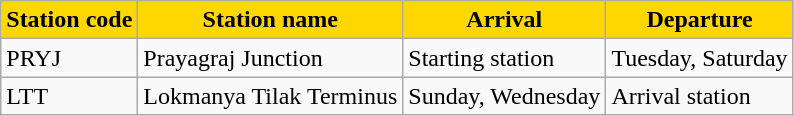<table class="wikitable">
<tr>
<th style="background:gold;">Station code</th>
<th ! style="background:gold;">Station name</th>
<th ! style="background:gold;">Arrival</th>
<th ! style="background:gold;">Departure</th>
</tr>
<tr>
<td valign="top">PRYJ</td>
<td valign="top">Prayagraj Junction</td>
<td valign="top">Starting station</td>
<td valign="top">Tuesday, Saturday</td>
</tr>
<tr>
<td valign="top">LTT</td>
<td valign="top">Lokmanya Tilak Terminus</td>
<td valign="top">Sunday, Wednesday</td>
<td valign="top">Arrival station</td>
</tr>
</table>
